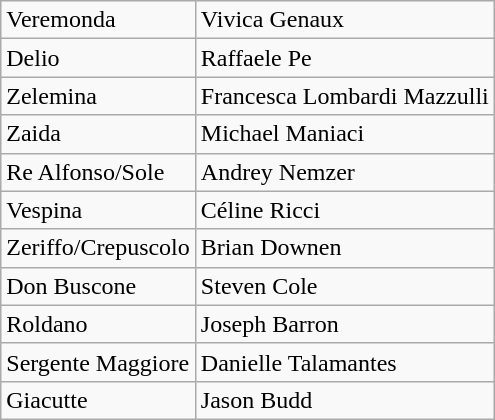<table class="wikitable">
<tr>
<td>Veremonda</td>
<td>Vivica Genaux</td>
</tr>
<tr>
<td>Delio</td>
<td>Raffaele Pe</td>
</tr>
<tr>
<td>Zelemina</td>
<td>Francesca Lombardi Mazzulli</td>
</tr>
<tr>
<td>Zaida</td>
<td>Michael Maniaci</td>
</tr>
<tr>
<td>Re Alfonso/Sole</td>
<td>Andrey Nemzer</td>
</tr>
<tr>
<td>Vespina</td>
<td>Céline Ricci</td>
</tr>
<tr>
<td>Zeriffo/Crepuscolo</td>
<td>Brian Downen</td>
</tr>
<tr>
<td>Don Buscone</td>
<td>Steven Cole</td>
</tr>
<tr>
<td>Roldano</td>
<td>Joseph Barron</td>
</tr>
<tr>
<td>Sergente Maggiore</td>
<td>Danielle Talamantes</td>
</tr>
<tr>
<td>Giacutte</td>
<td>Jason Budd</td>
</tr>
</table>
